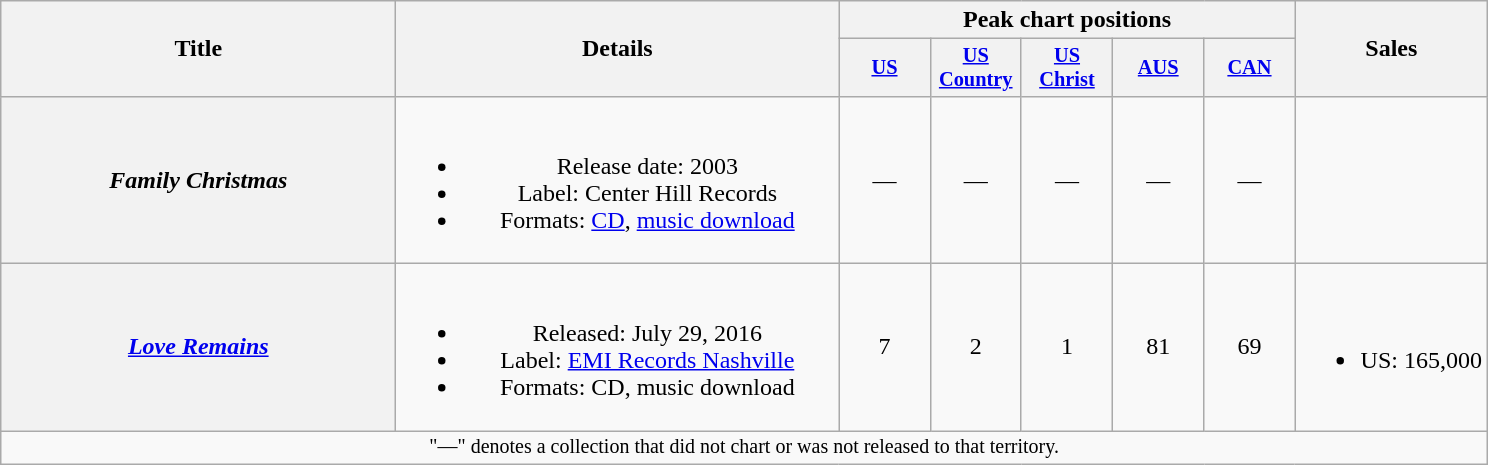<table class="wikitable plainrowheaders" style="text-align:center;">
<tr>
<th style="width:16em;" rowspan="2">Title</th>
<th style="width:18em;" rowspan="2">Details</th>
<th scope="col" colspan="5">Peak chart positions</th>
<th rowspan="2">Sales</th>
</tr>
<tr>
<th scope="col" style="width:4em;font-size:85%;"><a href='#'>US</a><br></th>
<th scope="col" style="width:4em;font-size:85%;"><a href='#'>US Country</a><br></th>
<th scope="col" style="width:4em;font-size:85%;"><a href='#'>US Christ</a><br></th>
<th scope="col" style="width:4em;font-size:85%;"><a href='#'>AUS</a><br></th>
<th scope="col" style="width:4em;font-size:85%;"><a href='#'>CAN</a><br></th>
</tr>
<tr>
<th scope="row"><em>Family Christmas</em><br></th>
<td><br><ul><li>Release date: 2003</li><li>Label: Center Hill Records</li><li>Formats: <a href='#'>CD</a>, <a href='#'>music download</a></li></ul></td>
<td>—</td>
<td>—</td>
<td>—</td>
<td>—</td>
<td>—</td>
<td></td>
</tr>
<tr>
<th scope="row"><em><a href='#'>Love Remains</a></em><br></th>
<td><br><ul><li>Released: July 29, 2016</li><li>Label: <a href='#'>EMI Records Nashville</a></li><li>Formats: CD, music download</li></ul></td>
<td>7</td>
<td>2</td>
<td>1</td>
<td>81</td>
<td>69</td>
<td><br><ul><li>US: 165,000</li></ul></td>
</tr>
<tr>
<td colspan="8" style="font-size:smaller;">"—" denotes a collection that did not chart or was not released to that territory.</td>
</tr>
</table>
